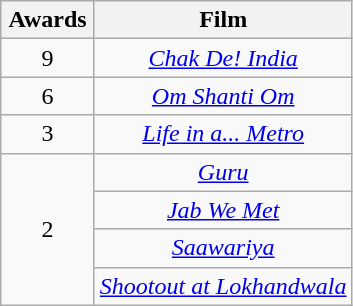<table class="wikitable plainrowheaders" style="text-align:center;">
<tr>
<th scope="col" style="width:55px;">Awards</th>
<th scope="col" style="text-align:center;">Film</th>
</tr>
<tr>
<td scope="row" style="text-align:center">9</td>
<td><em><a href='#'>Chak De! India</a></em></td>
</tr>
<tr>
<td scope="row" style="text-align:center">6</td>
<td><em><a href='#'>Om Shanti Om</a></em></td>
</tr>
<tr>
<td>3</td>
<td><em><a href='#'>Life in a... Metro</a></em></td>
</tr>
<tr>
<td rowspan="4">2</td>
<td><a href='#'><em>Guru</em></a></td>
</tr>
<tr>
<td><em><a href='#'>Jab We Met</a></em></td>
</tr>
<tr>
<td><em><a href='#'>Saawariya</a></em></td>
</tr>
<tr>
<td><em><a href='#'>Shootout at Lokhandwala</a></em></td>
</tr>
</table>
